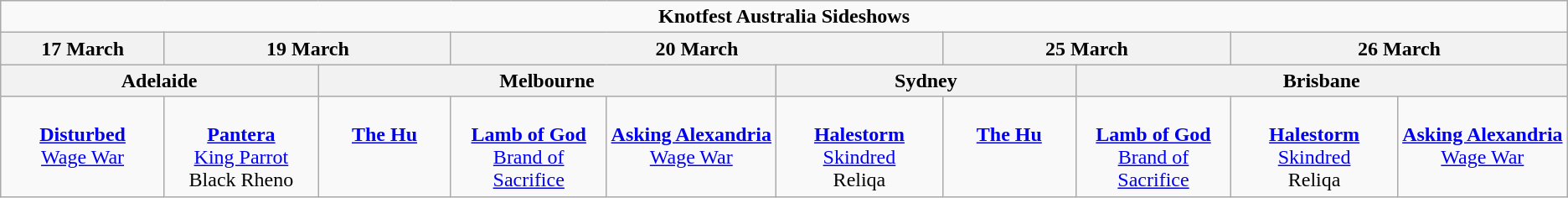<table class="wikitable">
<tr>
<td colspan="10" style="text-align:center;"><strong>Knotfest Australia Sideshows</strong></td>
</tr>
<tr>
<th>17 March</th>
<th colspan="2" style="text-align:center;">19 March</th>
<th colspan="3" style="text-align:center;">20 March</th>
<th colspan="2" style="text-align:center;">25 March</th>
<th colspan="2" style="text-align:center;">26 March</th>
</tr>
<tr>
<th colspan="2" style="text-align:center;">Adelaide</th>
<th colspan="3" style="text-align:center;">Melbourne</th>
<th colspan="2" style="text-align:center;">Sydney</th>
<th colspan="3" style="text-align:center;">Brisbane</th>
</tr>
<tr>
<td style="text-align:center; vertical-align:top; width:200px;"><br><strong><a href='#'>Disturbed</a></strong><br>
<a href='#'>Wage War</a><br></td>
<td style="text-align:center; vertical-align:top; width:200px;"><br><strong><a href='#'>Pantera</a></strong><br>
<a href='#'>King Parrot</a><br>
Black Rheno<br></td>
<td style="text-align:center; vertical-align:top; width:200px;"><br><strong><a href='#'>The Hu</a></strong><br></td>
<td style="text-align:center; vertical-align:top; width:200px;"><br><strong><a href='#'>Lamb of God</a></strong><br>
<a href='#'>Brand of Sacrifice</a><br></td>
<td style="text-align:center; vertical-align:top; width:200px;"><br><strong><a href='#'>Asking Alexandria</a></strong><br>
<a href='#'>Wage War</a><br></td>
<td style="text-align:center; vertical-align:top; width:200px;"><br><strong><a href='#'>Halestorm</a></strong><br>
<a href='#'>Skindred</a><br>
Reliqa<br></td>
<td style="text-align:center; vertical-align:top; width:200px;"><br><strong><a href='#'>The Hu</a></strong><br></td>
<td style="text-align:center; vertical-align:top; width:200px;"><br><strong><a href='#'>Lamb of God</a></strong><br>
<a href='#'>Brand of Sacrifice</a><br></td>
<td style="text-align:center; vertical-align:top; width:200px;"><br><strong><a href='#'>Halestorm</a></strong><br>
<a href='#'>Skindred</a><br>
Reliqa<br></td>
<td style="text-align:center; vertical-align:top; width:200px;"><br><strong><a href='#'>Asking Alexandria</a></strong><br>
<a href='#'>Wage War</a><br></td>
</tr>
</table>
